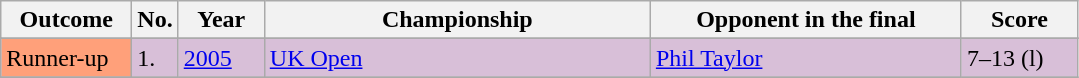<table class="wikitable">
<tr>
<th width="80">Outcome</th>
<th width="20">No.</th>
<th width="50">Year</th>
<th style="width:250px;">Championship</th>
<th style="width:200px;">Opponent in the final</th>
<th width="70">Score</th>
</tr>
<tr style="background:#ffc;">
</tr>
<tr style="background:thistle">
<td style="background:#ffa07a;">Runner-up</td>
<td>1.</td>
<td><a href='#'>2005</a></td>
<td><a href='#'>UK Open</a></td>
<td> <a href='#'>Phil Taylor</a></td>
<td>7–13 (l)</td>
</tr>
<tr>
</tr>
</table>
